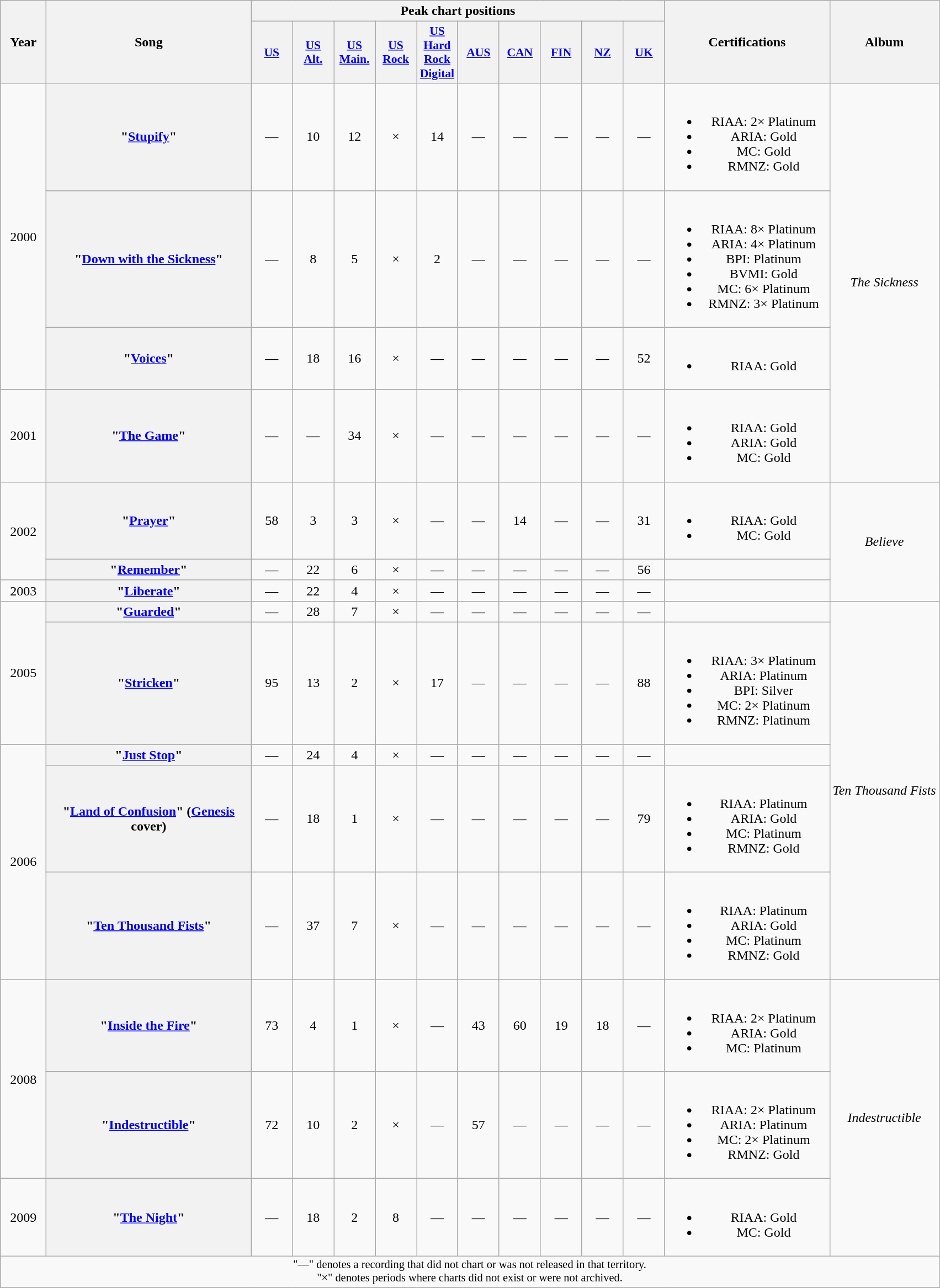<table class="wikitable plainrowheaders" style="text-align:center;">
<tr>
<th scope="col" style="width:3em;" rowspan="2">Year</th>
<th scope="col" rowspan="2" style="width:15em;">Song</th>
<th scope="col" colspan="10">Peak chart positions</th>
<th scope="col" rowspan="2" style="width:12em;">Certifications</th>
<th scope="col" rowspan="2">Album</th>
</tr>
<tr>
<th scope="col" style="width:3em;font-size:90%;"><a href='#'>US</a><br></th>
<th scope="col" style="width:3em;font-size:90%;"><a href='#'>US<br>Alt.</a><br></th>
<th scope="col" style="width:3em;font-size:90%;"><a href='#'>US<br>Main.</a><br></th>
<th scope="col" style="width:3em;font-size:90%;"><a href='#'>US<br>Rock</a><br></th>
<th scope="col" style="width:3em;font-size:90%;"><a href='#'>US<br> Hard<br>Rock<br>Digital</a></th>
<th scope="col" style="width:3em;font-size:90%;"><a href='#'>AUS</a><br></th>
<th scope="col" style="width:3em;font-size:90%;"><a href='#'>CAN</a><br></th>
<th scope="col" style="width:3em;font-size:90%;"><a href='#'>FIN</a><br></th>
<th scope="col" style="width:3em;font-size:90%;"><a href='#'>NZ</a><br></th>
<th scope="col" style="width:3em;font-size:90%;"><a href='#'>UK</a><br></th>
</tr>
<tr>
<td rowspan="3">2000</td>
<th scope="row">"<a href='#'>Stupify</a>"</th>
<td>—</td>
<td>10</td>
<td>12</td>
<td>×</td>
<td>14</td>
<td>—</td>
<td>—</td>
<td>—</td>
<td>—</td>
<td>—</td>
<td><br><ul><li>RIAA: 2× Platinum</li><li>ARIA: Gold</li><li>MC: Gold</li><li>RMNZ: Gold</li></ul></td>
<td rowspan="4"><em>The Sickness</em></td>
</tr>
<tr>
<th scope="row">"<a href='#'>Down with the Sickness</a>"</th>
<td>—</td>
<td>8</td>
<td>5</td>
<td>×</td>
<td>2</td>
<td>—</td>
<td>—</td>
<td>—</td>
<td>—</td>
<td>—</td>
<td><br><ul><li>RIAA: 8× Platinum</li><li>ARIA: 4× Platinum</li><li>BPI: Platinum</li><li>BVMI: Gold</li><li>MC: 6× Platinum</li><li>RMNZ: 3× Platinum</li></ul></td>
</tr>
<tr>
<th scope="row"!scope="row">"<a href='#'>Voices</a>"</th>
<td>—</td>
<td>18</td>
<td>16</td>
<td>×</td>
<td>—</td>
<td>—</td>
<td>—</td>
<td>—</td>
<td>—</td>
<td>52</td>
<td><br><ul><li>RIAA: Gold</li></ul></td>
</tr>
<tr>
<td>2001</td>
<th scope="row">"<a href='#'>The Game</a>"</th>
<td>—</td>
<td>—</td>
<td>34</td>
<td>×</td>
<td>—</td>
<td>—</td>
<td>—</td>
<td>—</td>
<td>—</td>
<td>—</td>
<td><br><ul><li>RIAA: Gold</li><li>ARIA: Gold</li><li>MC: Gold</li></ul></td>
</tr>
<tr>
<td rowspan="2">2002</td>
<th scope="row">"<a href='#'>Prayer</a>"</th>
<td>58</td>
<td>3</td>
<td>3</td>
<td>×</td>
<td>—</td>
<td>—</td>
<td>14</td>
<td>—</td>
<td>—</td>
<td>31</td>
<td><br><ul><li>RIAA: Gold</li><li>MC: Gold</li></ul></td>
<td rowspan="3"><em>Believe</em></td>
</tr>
<tr>
<th scope="row">"<a href='#'>Remember</a>"</th>
<td>—</td>
<td>22</td>
<td>6</td>
<td>×</td>
<td>—</td>
<td>—</td>
<td>—</td>
<td>—</td>
<td>—</td>
<td>56</td>
<td></td>
</tr>
<tr>
<td>2003</td>
<th scope="row">"<a href='#'>Liberate</a>"</th>
<td>—</td>
<td>22</td>
<td>4</td>
<td>×</td>
<td>—</td>
<td>—</td>
<td>—</td>
<td>—</td>
<td>—</td>
<td>—</td>
<td></td>
</tr>
<tr>
<td rowspan="2">2005</td>
<th scope="row">"<a href='#'>Guarded</a>"</th>
<td>—</td>
<td>28</td>
<td>7</td>
<td>×</td>
<td>—</td>
<td>—</td>
<td>—</td>
<td>—</td>
<td>—</td>
<td>—</td>
<td></td>
<td rowspan="5"><em>Ten Thousand Fists</em></td>
</tr>
<tr>
<th scope="row">"<a href='#'>Stricken</a>"</th>
<td>95</td>
<td>13</td>
<td>2</td>
<td>×</td>
<td>17</td>
<td>—</td>
<td>—</td>
<td>—</td>
<td>—</td>
<td>88</td>
<td><br><ul><li>RIAA: 3× Platinum</li><li>ARIA: Platinum</li><li>BPI: Silver</li><li>MC: 2× Platinum</li><li>RMNZ: Platinum</li></ul></td>
</tr>
<tr>
<td rowspan="3">2006</td>
<th scope="row">"<a href='#'>Just Stop</a>"</th>
<td>—</td>
<td>24</td>
<td>4</td>
<td>×</td>
<td>—</td>
<td>—</td>
<td>—</td>
<td>—</td>
<td>—</td>
<td>—</td>
<td></td>
</tr>
<tr>
<th scope="row">"<a href='#'>Land of Confusion</a>" <span>(<a href='#'>Genesis</a> cover)</span></th>
<td>—</td>
<td>18</td>
<td>1</td>
<td>×</td>
<td>—</td>
<td>—</td>
<td>—</td>
<td>—</td>
<td>—</td>
<td>79</td>
<td><br><ul><li>RIAA: Platinum</li><li>ARIA: Gold</li><li>MC: Platinum</li><li>RMNZ: Gold</li></ul></td>
</tr>
<tr>
<th scope="row">"<a href='#'>Ten Thousand Fists</a>"</th>
<td>—</td>
<td>37</td>
<td>7</td>
<td>×</td>
<td>—</td>
<td>—</td>
<td>—</td>
<td>—</td>
<td>—</td>
<td>—</td>
<td><br><ul><li>RIAA: Platinum</li><li>ARIA: Gold</li><li>MC: Platinum</li><li>RMNZ: Gold</li></ul></td>
</tr>
<tr>
<td rowspan="2">2008</td>
<th scope="row">"<a href='#'>Inside the Fire</a>"</th>
<td>73</td>
<td>4</td>
<td>1</td>
<td>×</td>
<td>—</td>
<td>43</td>
<td>60</td>
<td>19</td>
<td>18</td>
<td>—</td>
<td><br><ul><li>RIAA: 2× Platinum</li><li>ARIA: Gold</li><li>MC: Platinum</li></ul></td>
<td rowspan="3"><em>Indestructible</em></td>
</tr>
<tr>
<th scope="row">"<a href='#'>Indestructible</a>"</th>
<td>72</td>
<td>10</td>
<td>2</td>
<td>×</td>
<td>—</td>
<td>57</td>
<td>—</td>
<td>—</td>
<td>—</td>
<td>—</td>
<td><br><ul><li>RIAA: 2× Platinum</li><li>ARIA: Platinum</li><li>MC: 2× Platinum</li><li>RMNZ: Gold</li></ul></td>
</tr>
<tr>
<td>2009</td>
<th scope="row">"<a href='#'>The Night</a>"</th>
<td>—</td>
<td>18</td>
<td>2</td>
<td>8</td>
<td>—</td>
<td>—</td>
<td>—</td>
<td>—</td>
<td>—</td>
<td>—</td>
<td><br><ul><li>RIAA: Gold</li><li>MC: Gold</li></ul></td>
</tr>
<tr>
<td colspan="14" style="font-size:85%">"—" denotes a recording that did not chart or was not released in that territory.<br>"×" denotes periods where charts did not exist or were not archived.</td>
</tr>
</table>
